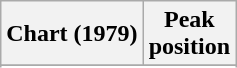<table class="wikitable sortable plainrowheaders" style="text-align:center">
<tr>
<th scope="col">Chart (1979)</th>
<th scope="col">Peak<br>position</th>
</tr>
<tr>
</tr>
<tr>
</tr>
</table>
